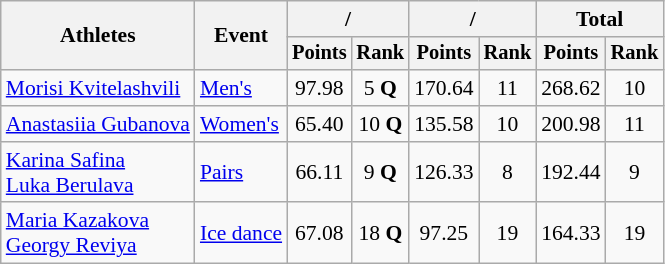<table class="wikitable" style="font-size:90%">
<tr>
<th rowspan=2>Athletes</th>
<th rowspan=2>Event</th>
<th colspan=2> / </th>
<th colspan=2> / </th>
<th colspan=2>Total</th>
</tr>
<tr style="font-size:95%">
<th>Points</th>
<th>Rank</th>
<th>Points</th>
<th>Rank</th>
<th>Points</th>
<th>Rank</th>
</tr>
<tr align=center>
<td align=left><a href='#'>Morisi Kvitelashvili</a></td>
<td align=left><a href='#'>Men's</a></td>
<td>97.98</td>
<td>5 <strong>Q</strong></td>
<td>170.64</td>
<td>11</td>
<td>268.62</td>
<td>10</td>
</tr>
<tr align=center>
<td align=left><a href='#'>Anastasiia Gubanova</a></td>
<td align=left><a href='#'>Women's</a></td>
<td>65.40</td>
<td>10 <strong>Q</strong></td>
<td>135.58</td>
<td>10</td>
<td>200.98</td>
<td>11</td>
</tr>
<tr align=center>
<td align=left><a href='#'>Karina Safina</a><br><a href='#'>Luka Berulava</a></td>
<td align=left><a href='#'>Pairs</a></td>
<td>66.11</td>
<td>9 <strong>Q</strong></td>
<td>126.33</td>
<td>8</td>
<td>192.44</td>
<td>9</td>
</tr>
<tr align=center>
<td align=left><a href='#'>Maria Kazakova</a><br><a href='#'>Georgy Reviya</a></td>
<td align=left><a href='#'>Ice dance</a></td>
<td>67.08</td>
<td>18 <strong>Q</strong></td>
<td>97.25</td>
<td>19</td>
<td>164.33</td>
<td>19</td>
</tr>
</table>
